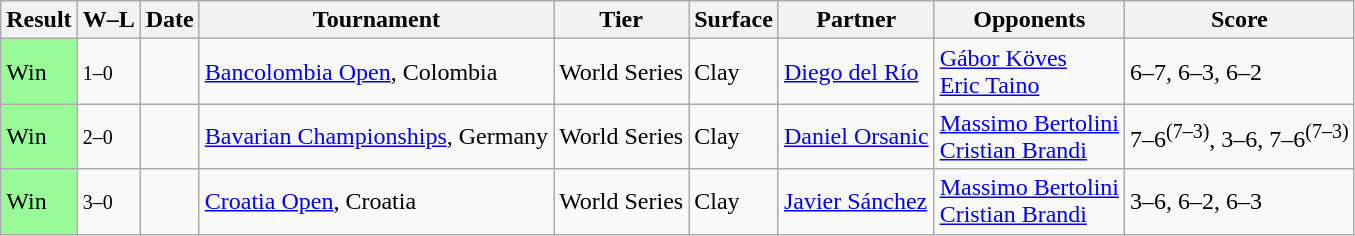<table class="sortable wikitable">
<tr>
<th>Result</th>
<th class="unsortable">W–L</th>
<th>Date</th>
<th>Tournament</th>
<th>Tier</th>
<th>Surface</th>
<th>Partner</th>
<th>Opponents</th>
<th class="unsortable">Score</th>
</tr>
<tr>
<td bgcolor=98FB98>Win</td>
<td><small>1–0</small></td>
<td><a href='#'></a></td>
<td><a href='#'>Bancolombia Open</a>, Colombia</td>
<td>World Series</td>
<td>Clay</td>
<td> <a href='#'>Diego del Río</a></td>
<td> <a href='#'>Gábor Köves</a> <br>  <a href='#'>Eric Taino</a></td>
<td>6–7, 6–3, 6–2</td>
</tr>
<tr>
<td bgcolor=98FB98>Win</td>
<td><small>2–0</small></td>
<td><a href='#'></a></td>
<td><a href='#'>Bavarian Championships</a>, Germany</td>
<td>World Series</td>
<td>Clay</td>
<td> <a href='#'>Daniel Orsanic</a></td>
<td> <a href='#'>Massimo Bertolini</a> <br>  <a href='#'>Cristian Brandi</a></td>
<td>7–6<sup>(7–3)</sup>, 3–6, 7–6<sup>(7–3)</sup></td>
</tr>
<tr>
<td bgcolor=98FB98>Win</td>
<td><small>3–0</small></td>
<td><a href='#'></a></td>
<td><a href='#'>Croatia Open</a>, Croatia</td>
<td>World Series</td>
<td>Clay</td>
<td> <a href='#'>Javier Sánchez</a></td>
<td> <a href='#'>Massimo Bertolini</a> <br>  <a href='#'>Cristian Brandi</a></td>
<td>3–6, 6–2, 6–3</td>
</tr>
</table>
